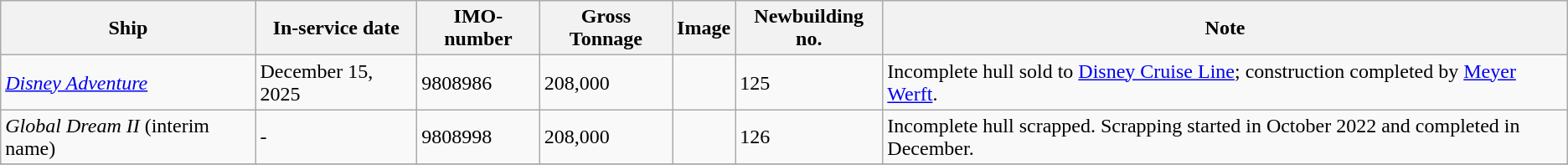<table class="wikitable">
<tr>
<th>Ship</th>
<th>In-service date</th>
<th>IMO-number</th>
<th>Gross Tonnage</th>
<th>Image</th>
<th>Newbuilding no.</th>
<th>Note</th>
</tr>
<tr>
<td><em><a href='#'>Disney Adventure</a></em></td>
<td>December 15, 2025</td>
<td>9808986</td>
<td>208,000</td>
<td></td>
<td>125</td>
<td>Incomplete hull sold to <a href='#'>Disney Cruise Line</a>; construction completed by <a href='#'>Meyer Werft</a>.</td>
</tr>
<tr>
<td><em>Global Dream II</em> (interim name)</td>
<td>-</td>
<td>9808998</td>
<td>208,000</td>
<td></td>
<td>126</td>
<td>Incomplete hull scrapped. Scrapping started in October 2022 and completed in December.</td>
</tr>
<tr>
</tr>
</table>
